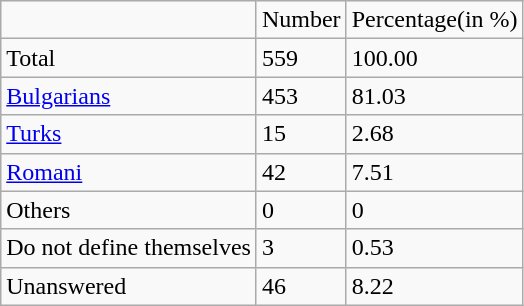<table class="wikitable">
<tr>
<td></td>
<td>Number</td>
<td>Percentage(in %)</td>
</tr>
<tr>
<td>Total</td>
<td>559</td>
<td>100.00</td>
</tr>
<tr>
<td><a href='#'>Bulgarians</a></td>
<td>453</td>
<td>81.03</td>
</tr>
<tr>
<td><a href='#'>Turks</a></td>
<td>15</td>
<td>2.68</td>
</tr>
<tr>
<td><a href='#'>Romani</a></td>
<td>42</td>
<td>7.51</td>
</tr>
<tr>
<td>Others</td>
<td>0</td>
<td>0</td>
</tr>
<tr>
<td>Do not define themselves</td>
<td>3</td>
<td>0.53</td>
</tr>
<tr>
<td>Unanswered</td>
<td>46</td>
<td>8.22</td>
</tr>
</table>
